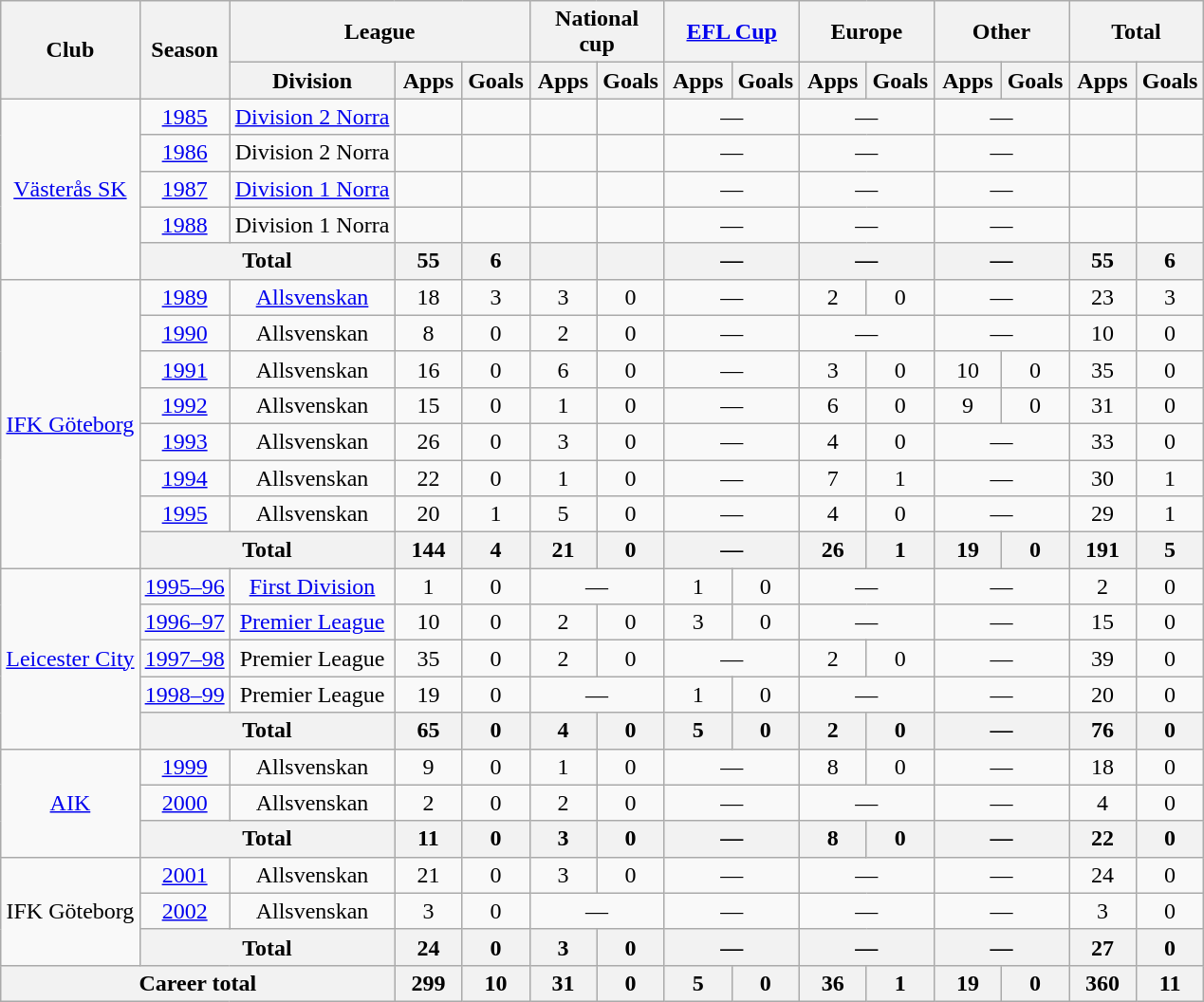<table class="wikitable" style="text-align:center">
<tr>
<th rowspan="2">Club</th>
<th rowspan="2">Season</th>
<th colspan="3">League</th>
<th colspan="2">National cup</th>
<th colspan="2"><a href='#'>EFL Cup</a></th>
<th colspan="2">Europe</th>
<th colspan="2">Other</th>
<th colspan="2">Total</th>
</tr>
<tr>
<th>Division</th>
<th width="40">Apps</th>
<th width="40">Goals</th>
<th width="40">Apps</th>
<th width="40">Goals</th>
<th width="40">Apps</th>
<th width="40">Goals</th>
<th width="40">Apps</th>
<th width="40">Goals</th>
<th width="40">Apps</th>
<th width="40">Goals</th>
<th width="40">Apps</th>
<th width="40">Goals</th>
</tr>
<tr>
<td rowspan="5"><a href='#'>Västerås SK</a></td>
<td><a href='#'>1985</a></td>
<td><a href='#'>Division 2 Norra</a></td>
<td></td>
<td></td>
<td></td>
<td></td>
<td colspan="2">—</td>
<td colspan="2">—</td>
<td colspan="2">—</td>
<td></td>
<td></td>
</tr>
<tr>
<td><a href='#'>1986</a></td>
<td>Division 2 Norra</td>
<td></td>
<td></td>
<td></td>
<td></td>
<td colspan="2">—</td>
<td colspan="2">—</td>
<td colspan="2">—</td>
<td></td>
<td></td>
</tr>
<tr>
<td><a href='#'>1987</a></td>
<td><a href='#'>Division 1 Norra</a></td>
<td></td>
<td></td>
<td></td>
<td></td>
<td colspan="2">—</td>
<td colspan="2">—</td>
<td colspan="2">—</td>
<td></td>
<td></td>
</tr>
<tr>
<td><a href='#'>1988</a></td>
<td>Division 1 Norra</td>
<td></td>
<td></td>
<td></td>
<td></td>
<td colspan="2">—</td>
<td colspan="2">—</td>
<td colspan="2">—</td>
<td></td>
<td></td>
</tr>
<tr>
<th colspan="2">Total</th>
<th>55</th>
<th>6</th>
<th></th>
<th></th>
<th colspan="2">—</th>
<th colspan="2">—</th>
<th colspan="2">—</th>
<th>55</th>
<th>6</th>
</tr>
<tr>
<td rowspan="8"><a href='#'>IFK Göteborg</a></td>
<td><a href='#'>1989</a></td>
<td><a href='#'>Allsvenskan</a></td>
<td>18</td>
<td>3</td>
<td>3</td>
<td>0</td>
<td colspan="2">—</td>
<td>2</td>
<td>0</td>
<td colspan="2">—</td>
<td>23</td>
<td>3</td>
</tr>
<tr>
<td><a href='#'>1990</a></td>
<td>Allsvenskan</td>
<td>8</td>
<td>0</td>
<td>2</td>
<td>0</td>
<td colspan="2">—</td>
<td colspan="2">—</td>
<td colspan="2">—</td>
<td>10</td>
<td>0</td>
</tr>
<tr>
<td><a href='#'>1991</a></td>
<td>Allsvenskan</td>
<td>16</td>
<td>0</td>
<td>6</td>
<td>0</td>
<td colspan="2">—</td>
<td>3</td>
<td>0</td>
<td>10</td>
<td>0</td>
<td>35</td>
<td>0</td>
</tr>
<tr>
<td><a href='#'>1992</a></td>
<td>Allsvenskan</td>
<td>15</td>
<td>0</td>
<td>1</td>
<td>0</td>
<td colspan="2">—</td>
<td>6</td>
<td>0</td>
<td>9</td>
<td>0</td>
<td>31</td>
<td>0</td>
</tr>
<tr>
<td><a href='#'>1993</a></td>
<td>Allsvenskan</td>
<td>26</td>
<td>0</td>
<td>3</td>
<td>0</td>
<td colspan="2">—</td>
<td>4</td>
<td>0</td>
<td colspan="2">—</td>
<td>33</td>
<td>0</td>
</tr>
<tr>
<td><a href='#'>1994</a></td>
<td>Allsvenskan</td>
<td>22</td>
<td>0</td>
<td>1</td>
<td>0</td>
<td colspan="2">—</td>
<td>7</td>
<td>1</td>
<td colspan="2">—</td>
<td>30</td>
<td>1</td>
</tr>
<tr>
<td><a href='#'>1995</a></td>
<td>Allsvenskan</td>
<td>20</td>
<td>1</td>
<td>5</td>
<td>0</td>
<td colspan="2">—</td>
<td>4</td>
<td>0</td>
<td colspan="2">—</td>
<td>29</td>
<td>1</td>
</tr>
<tr>
<th colspan="2">Total</th>
<th>144</th>
<th>4</th>
<th>21</th>
<th>0</th>
<th colspan="2">—</th>
<th>26</th>
<th>1</th>
<th>19</th>
<th>0</th>
<th>191</th>
<th>5</th>
</tr>
<tr>
<td rowspan="5"><a href='#'>Leicester City</a></td>
<td><a href='#'>1995–96</a></td>
<td><a href='#'>First Division</a></td>
<td>1</td>
<td>0</td>
<td colspan="2">—</td>
<td>1</td>
<td>0</td>
<td colspan="2">—</td>
<td colspan="2">—</td>
<td>2</td>
<td>0</td>
</tr>
<tr>
<td><a href='#'>1996–97</a></td>
<td><a href='#'>Premier League</a></td>
<td>10</td>
<td>0</td>
<td>2</td>
<td>0</td>
<td>3</td>
<td>0</td>
<td colspan="2">—</td>
<td colspan="2">—</td>
<td>15</td>
<td>0</td>
</tr>
<tr>
<td><a href='#'>1997–98</a></td>
<td>Premier League</td>
<td>35</td>
<td>0</td>
<td>2</td>
<td>0</td>
<td colspan="2">—</td>
<td>2</td>
<td>0</td>
<td colspan="2">—</td>
<td>39</td>
<td>0</td>
</tr>
<tr>
<td><a href='#'>1998–99</a></td>
<td>Premier League</td>
<td>19</td>
<td>0</td>
<td colspan="2">—</td>
<td>1</td>
<td>0</td>
<td colspan="2">—</td>
<td colspan="2">—</td>
<td>20</td>
<td>0</td>
</tr>
<tr>
<th colspan="2">Total</th>
<th>65</th>
<th>0</th>
<th>4</th>
<th>0</th>
<th>5</th>
<th>0</th>
<th>2</th>
<th>0</th>
<th colspan="2">—</th>
<th>76</th>
<th>0</th>
</tr>
<tr>
<td rowspan="3"><a href='#'>AIK</a></td>
<td><a href='#'>1999</a></td>
<td>Allsvenskan</td>
<td>9</td>
<td>0</td>
<td>1</td>
<td>0</td>
<td colspan="2">—</td>
<td>8</td>
<td>0</td>
<td colspan="2">—</td>
<td>18</td>
<td>0</td>
</tr>
<tr>
<td><a href='#'>2000</a></td>
<td>Allsvenskan</td>
<td>2</td>
<td>0</td>
<td>2</td>
<td>0</td>
<td colspan="2">—</td>
<td colspan="2">—</td>
<td colspan="2">—</td>
<td>4</td>
<td>0</td>
</tr>
<tr>
<th colspan="2">Total</th>
<th>11</th>
<th>0</th>
<th>3</th>
<th>0</th>
<th colspan="2">—</th>
<th>8</th>
<th>0</th>
<th colspan="2">—</th>
<th>22</th>
<th>0</th>
</tr>
<tr>
<td rowspan="3">IFK Göteborg</td>
<td><a href='#'>2001</a></td>
<td>Allsvenskan</td>
<td>21</td>
<td>0</td>
<td>3</td>
<td>0</td>
<td colspan="2">—</td>
<td colspan="2">—</td>
<td colspan="2">—</td>
<td>24</td>
<td>0</td>
</tr>
<tr>
<td><a href='#'>2002</a></td>
<td>Allsvenskan</td>
<td>3</td>
<td>0</td>
<td colspan="2">—</td>
<td colspan="2">—</td>
<td colspan="2">—</td>
<td colspan="2">—</td>
<td>3</td>
<td>0</td>
</tr>
<tr>
<th colspan="2">Total</th>
<th>24</th>
<th>0</th>
<th>3</th>
<th>0</th>
<th colspan="2">—</th>
<th colspan="2">—</th>
<th colspan="2">—</th>
<th>27</th>
<th>0</th>
</tr>
<tr>
<th colspan="3">Career total</th>
<th>299</th>
<th>10</th>
<th>31</th>
<th>0</th>
<th>5</th>
<th>0</th>
<th>36</th>
<th>1</th>
<th>19</th>
<th>0</th>
<th>360</th>
<th>11</th>
</tr>
</table>
